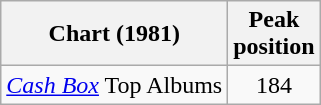<table class="wikitable" style="text-align:center">
<tr>
<th>Chart (1981)</th>
<th>Peak<br>position</th>
</tr>
<tr>
<td align="left"><em><a href='#'>Cash Box</a></em> Top Albums</td>
<td>184</td>
</tr>
</table>
